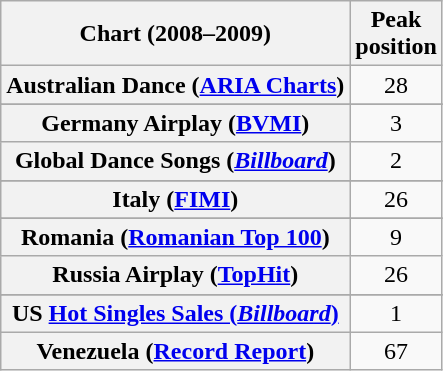<table class="wikitable sortable plainrowheaders" style="text-align:center">
<tr>
<th>Chart (2008–2009)</th>
<th>Peak<br>position</th>
</tr>
<tr>
<th scope="row">Australian Dance (<a href='#'>ARIA Charts</a>)</th>
<td>28</td>
</tr>
<tr>
</tr>
<tr>
</tr>
<tr>
</tr>
<tr>
</tr>
<tr>
</tr>
<tr>
</tr>
<tr>
</tr>
<tr>
</tr>
<tr>
</tr>
<tr>
</tr>
<tr>
</tr>
<tr>
<th scope="row">Germany Airplay (<a href='#'>BVMI</a>)</th>
<td style="text-align:center;">3</td>
</tr>
<tr>
<th scope="row">Global Dance Songs (<em><a href='#'>Billboard</a></em>)</th>
<td style="text-align:center;">2</td>
</tr>
<tr>
</tr>
<tr>
<th scope="row">Italy (<a href='#'>FIMI</a>)</th>
<td style="text-align:center;">26</td>
</tr>
<tr>
</tr>
<tr>
</tr>
<tr>
</tr>
<tr>
<th scope="row">Romania (<a href='#'>Romanian Top 100</a>)</th>
<td>9</td>
</tr>
<tr>
<th scope="row">Russia Airplay (<a href='#'>TopHit</a>)</th>
<td>26</td>
</tr>
<tr>
</tr>
<tr>
</tr>
<tr>
</tr>
<tr>
</tr>
<tr>
</tr>
<tr>
</tr>
<tr>
</tr>
<tr>
</tr>
<tr>
</tr>
<tr>
<th scope="row">US <a href='#'>Hot Singles Sales (<em>Billboard</em>)</a></th>
<td>1</td>
</tr>
<tr>
<th scope="row">Venezuela (<a href='#'>Record Report</a>)</th>
<td align="center">67</td>
</tr>
</table>
